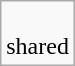<table class="wikitable">
<tr>
<td><br> shared</td>
</tr>
</table>
